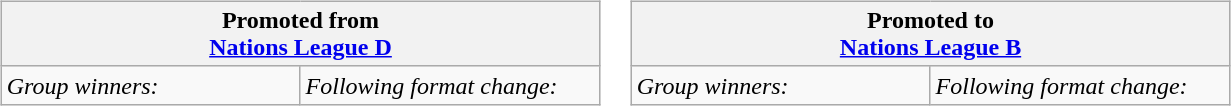<table>
<tr style="vertical-align:top">
<td><br><table class="wikitable" style="width:400px">
<tr>
<th colspan="2">Promoted from<br><a href='#'>Nations League D</a></th>
</tr>
<tr>
<td style="width:200px; vertical-align:top;"><em>Group winners:</em> </td>
<td style="width:200px"><em>Following format change:</em> </td>
</tr>
</table>
</td>
<td><br><table class="wikitable" style="width:400px">
<tr>
<th colspan="2">Promoted to<br><a href='#'>Nations League B</a></th>
</tr>
<tr>
<td style="width:200px"><em>Group winners:</em> </td>
<td style="width:200px"><em>Following format change:</em> </td>
</tr>
</table>
</td>
</tr>
</table>
